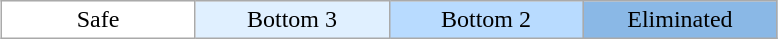<table class="wikitable" style="margin:1em auto; text-align:center;">
<tr>
<td bgcolor="FFFFFF" width="15%">Safe</td>
<td bgcolor="E0F0FF" width="15%">Bottom 3</td>
<td bgcolor="B8DBFF" width="15%">Bottom 2</td>
<td bgcolor="8AB8E6" width="15%">Eliminated</td>
</tr>
</table>
